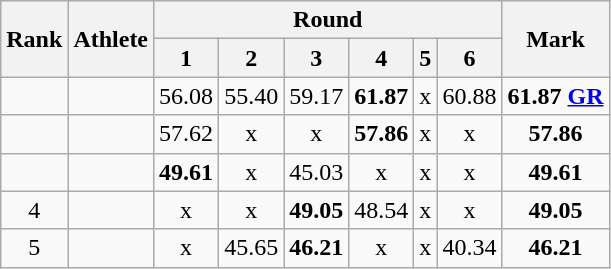<table class="wikitable sortable"  style="text-align:center">
<tr>
<th rowspan=2>Rank</th>
<th rowspan=2>Athlete</th>
<th colspan=6>Round</th>
<th rowspan=2>Mark</th>
</tr>
<tr>
<th>1</th>
<th>2</th>
<th>3</th>
<th>4</th>
<th>5</th>
<th>6</th>
</tr>
<tr>
<td></td>
<td align="left"></td>
<td>56.08</td>
<td>55.40</td>
<td>59.17</td>
<td><strong>61.87</strong></td>
<td>x</td>
<td>60.88</td>
<td><strong>61.87</strong> <strong><a href='#'>GR</a></strong></td>
</tr>
<tr>
<td></td>
<td align="left"></td>
<td>57.62</td>
<td>x</td>
<td>x</td>
<td><strong>57.86</strong></td>
<td>x</td>
<td>x</td>
<td><strong>57.86</strong></td>
</tr>
<tr>
<td></td>
<td align="left"></td>
<td><strong>49.61</strong></td>
<td>x</td>
<td>45.03</td>
<td>x</td>
<td>x</td>
<td>x</td>
<td><strong>49.61</strong></td>
</tr>
<tr>
<td>4</td>
<td align="left"></td>
<td>x</td>
<td>x</td>
<td><strong>49.05</strong></td>
<td>48.54</td>
<td>x</td>
<td>x</td>
<td><strong>49.05</strong></td>
</tr>
<tr>
<td>5</td>
<td align="left"></td>
<td>x</td>
<td>45.65</td>
<td><strong>46.21</strong></td>
<td>x</td>
<td>x</td>
<td>40.34</td>
<td><strong>46.21</strong></td>
</tr>
</table>
